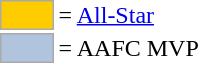<table>
<tr>
<td style="background-color:#FFCC00; border:1px solid #aaaaaa; width:2em;"></td>
<td>= <a href='#'>All-Star</a></td>
</tr>
<tr>
<td style="background-color:lightsteelblue; border:1px solid #aaaaaa; width:2em;"></td>
<td>= AAFC MVP</td>
</tr>
</table>
